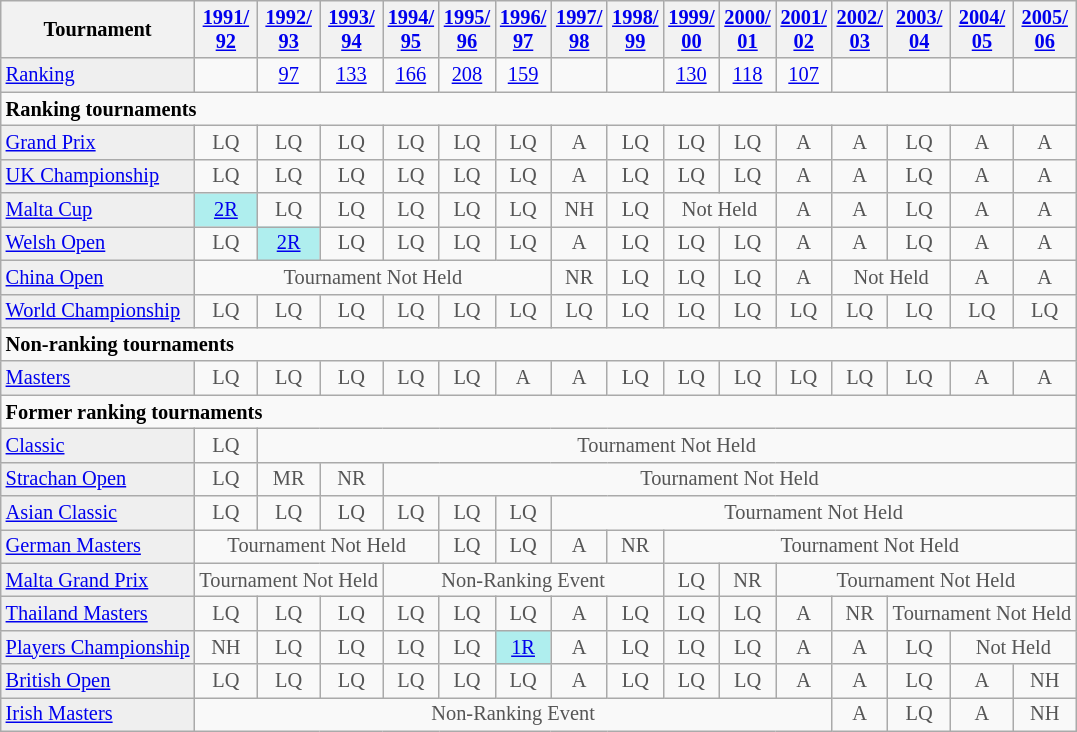<table class="wikitable" style="font-size:85%;">
<tr>
<th>Tournament</th>
<th><a href='#'>1991/<br>92</a></th>
<th><a href='#'>1992/<br>93</a></th>
<th><a href='#'>1993/<br>94</a></th>
<th><a href='#'>1994/<br>95</a></th>
<th><a href='#'>1995/<br>96</a></th>
<th><a href='#'>1996/<br>97</a></th>
<th><a href='#'>1997/<br>98</a></th>
<th><a href='#'>1998/<br>99</a></th>
<th><a href='#'>1999/<br>00</a></th>
<th><a href='#'>2000/<br>01</a></th>
<th><a href='#'>2001/<br>02</a></th>
<th><a href='#'>2002/<br>03</a></th>
<th><a href='#'>2003/<br>04</a></th>
<th><a href='#'>2004/<br>05</a></th>
<th><a href='#'>2005/<br>06</a></th>
</tr>
<tr>
<td style="background:#EFEFEF;"><a href='#'>Ranking</a></td>
<td align="center"></td>
<td align="center"><a href='#'>97</a></td>
<td align="center"><a href='#'>133</a></td>
<td align="center"><a href='#'>166</a></td>
<td align="center"><a href='#'>208</a></td>
<td align="center"><a href='#'>159</a></td>
<td align="center"></td>
<td align="center"></td>
<td align="center"><a href='#'>130</a></td>
<td align="center"><a href='#'>118</a></td>
<td align="center"><a href='#'>107</a></td>
<td align="center"></td>
<td align="center"></td>
<td align="center"></td>
<td align="center"></td>
</tr>
<tr>
<td colspan="20"><strong>Ranking tournaments</strong></td>
</tr>
<tr>
<td style="background:#EFEFEF;"><a href='#'>Grand Prix</a></td>
<td align="center" style="color:#555555;">LQ</td>
<td align="center" style="color:#555555;">LQ</td>
<td align="center" style="color:#555555;">LQ</td>
<td align="center" style="color:#555555;">LQ</td>
<td align="center" style="color:#555555;">LQ</td>
<td align="center" style="color:#555555;">LQ</td>
<td align="center" style="color:#555555;">A</td>
<td align="center" style="color:#555555;">LQ</td>
<td align="center" style="color:#555555;">LQ</td>
<td align="center" style="color:#555555;">LQ</td>
<td align="center" style="color:#555555;">A</td>
<td align="center" style="color:#555555;">A</td>
<td align="center" style="color:#555555;">LQ</td>
<td align="center" style="color:#555555;">A</td>
<td align="center" style="color:#555555;">A</td>
</tr>
<tr>
<td style="background:#EFEFEF;"><a href='#'>UK Championship</a></td>
<td align="center" style="color:#555555;">LQ</td>
<td align="center" style="color:#555555;">LQ</td>
<td align="center" style="color:#555555;">LQ</td>
<td align="center" style="color:#555555;">LQ</td>
<td align="center" style="color:#555555;">LQ</td>
<td align="center" style="color:#555555;">LQ</td>
<td align="center" style="color:#555555;">A</td>
<td align="center" style="color:#555555;">LQ</td>
<td align="center" style="color:#555555;">LQ</td>
<td align="center" style="color:#555555;">LQ</td>
<td align="center" style="color:#555555;">A</td>
<td align="center" style="color:#555555;">A</td>
<td align="center" style="color:#555555;">LQ</td>
<td align="center" style="color:#555555;">A</td>
<td align="center" style="color:#555555;">A</td>
</tr>
<tr>
<td style="background:#EFEFEF;"><a href='#'>Malta Cup</a></td>
<td align="center" style="background:#afeeee;"><a href='#'>2R</a></td>
<td align="center" style="color:#555555;">LQ</td>
<td align="center" style="color:#555555;">LQ</td>
<td align="center" style="color:#555555;">LQ</td>
<td align="center" style="color:#555555;">LQ</td>
<td align="center" style="color:#555555;">LQ</td>
<td align="center" style="color:#555555;">NH</td>
<td align="center" style="color:#555555;">LQ</td>
<td colspan="2" align="center" style="color:#555555;">Not Held</td>
<td align="center" style="color:#555555;">A</td>
<td align="center" style="color:#555555;">A</td>
<td align="center" style="color:#555555;">LQ</td>
<td align="center" style="color:#555555;">A</td>
<td align="center" style="color:#555555;">A</td>
</tr>
<tr>
<td style="background:#EFEFEF;"><a href='#'>Welsh Open</a></td>
<td align="center" style="color:#555555;">LQ</td>
<td align="center" style="background:#afeeee;"><a href='#'>2R</a></td>
<td align="center" style="color:#555555;">LQ</td>
<td align="center" style="color:#555555;">LQ</td>
<td align="center" style="color:#555555;">LQ</td>
<td align="center" style="color:#555555;">LQ</td>
<td align="center" style="color:#555555;">A</td>
<td align="center" style="color:#555555;">LQ</td>
<td align="center" style="color:#555555;">LQ</td>
<td align="center" style="color:#555555;">LQ</td>
<td align="center" style="color:#555555;">A</td>
<td align="center" style="color:#555555;">A</td>
<td align="center" style="color:#555555;">LQ</td>
<td align="center" style="color:#555555;">A</td>
<td align="center" style="color:#555555;">A</td>
</tr>
<tr>
<td style="background:#EFEFEF;"><a href='#'>China Open</a></td>
<td colspan="6" align="center" style="color:#555555;">Tournament Not Held</td>
<td align="center" style="color:#555555;">NR</td>
<td align="center" style="color:#555555;">LQ</td>
<td align="center" style="color:#555555;">LQ</td>
<td align="center" style="color:#555555;">LQ</td>
<td align="center" style="color:#555555;">A</td>
<td colspan="2" align="center" style="color:#555555;">Not Held</td>
<td align="center" style="color:#555555;">A</td>
<td align="center" style="color:#555555;">A</td>
</tr>
<tr>
<td style="background:#EFEFEF;"><a href='#'>World Championship</a></td>
<td align="center" style="color:#555555;">LQ</td>
<td align="center" style="color:#555555;">LQ</td>
<td align="center" style="color:#555555;">LQ</td>
<td align="center" style="color:#555555;">LQ</td>
<td align="center" style="color:#555555;">LQ</td>
<td align="center" style="color:#555555;">LQ</td>
<td align="center" style="color:#555555;">LQ</td>
<td align="center" style="color:#555555;">LQ</td>
<td align="center" style="color:#555555;">LQ</td>
<td align="center" style="color:#555555;">LQ</td>
<td align="center" style="color:#555555;">LQ</td>
<td align="center" style="color:#555555;">LQ</td>
<td align="center" style="color:#555555;">LQ</td>
<td align="center" style="color:#555555;">LQ</td>
<td align="center" style="color:#555555;">LQ</td>
</tr>
<tr>
<td colspan="20"><strong>Non-ranking tournaments</strong></td>
</tr>
<tr>
<td style="background:#EFEFEF;"><a href='#'>Masters</a></td>
<td align="center" style="color:#555555;">LQ</td>
<td align="center" style="color:#555555;">LQ</td>
<td align="center" style="color:#555555;">LQ</td>
<td align="center" style="color:#555555;">LQ</td>
<td align="center" style="color:#555555;">LQ</td>
<td align="center" style="color:#555555;">A</td>
<td align="center" style="color:#555555;">A</td>
<td align="center" style="color:#555555;">LQ</td>
<td align="center" style="color:#555555;">LQ</td>
<td align="center" style="color:#555555;">LQ</td>
<td align="center" style="color:#555555;">LQ</td>
<td align="center" style="color:#555555;">LQ</td>
<td align="center" style="color:#555555;">LQ</td>
<td align="center" style="color:#555555;">A</td>
<td align="center" style="color:#555555;">A</td>
</tr>
<tr>
<td colspan="20"><strong>Former ranking tournaments</strong></td>
</tr>
<tr>
<td style="background:#EFEFEF;"><a href='#'>Classic</a></td>
<td align="center" style="color:#555555;">LQ</td>
<td colspan="20" align="center" style="color:#555555;">Tournament Not Held</td>
</tr>
<tr>
<td style="background:#EFEFEF;"><a href='#'>Strachan Open</a></td>
<td align="center" style="color:#555555;">LQ</td>
<td align="center" style="color:#555555;">MR</td>
<td align="center" style="color:#555555;">NR</td>
<td colspan="20" align="center" style="color:#555555;">Tournament Not Held</td>
</tr>
<tr>
<td style="background:#EFEFEF;"><a href='#'>Asian Classic</a></td>
<td align="center" style="color:#555555;">LQ</td>
<td align="center" style="color:#555555;">LQ</td>
<td align="center" style="color:#555555;">LQ</td>
<td align="center" style="color:#555555;">LQ</td>
<td align="center" style="color:#555555;">LQ</td>
<td align="center" style="color:#555555;">LQ</td>
<td colspan="20" align="center" style="color:#555555;">Tournament Not Held</td>
</tr>
<tr>
<td style="background:#EFEFEF;"><a href='#'>German Masters</a></td>
<td colspan="4" align="center" style="color:#555555;">Tournament Not Held</td>
<td align="center" style="color:#555555;">LQ</td>
<td align="center" style="color:#555555;">LQ</td>
<td align="center" style="color:#555555;">A</td>
<td align="center" style="color:#555555;">NR</td>
<td colspan="20" align="center" style="color:#555555;">Tournament Not Held</td>
</tr>
<tr>
<td style="background:#EFEFEF;"><a href='#'>Malta Grand Prix</a></td>
<td colspan="3" align="center" style="color:#555555;">Tournament Not Held</td>
<td colspan="5" align="center" style="color:#555555;">Non-Ranking Event</td>
<td align="center" style="color:#555555;">LQ</td>
<td align="center" style="color:#555555;">NR</td>
<td colspan="20" align="center" style="color:#555555;">Tournament Not Held</td>
</tr>
<tr>
<td style="background:#EFEFEF;"><a href='#'>Thailand Masters</a></td>
<td align="center" style="color:#555555;">LQ</td>
<td align="center" style="color:#555555;">LQ</td>
<td align="center" style="color:#555555;">LQ</td>
<td align="center" style="color:#555555;">LQ</td>
<td align="center" style="color:#555555;">LQ</td>
<td align="center" style="color:#555555;">LQ</td>
<td align="center" style="color:#555555;">A</td>
<td align="center" style="color:#555555;">LQ</td>
<td align="center" style="color:#555555;">LQ</td>
<td align="center" style="color:#555555;">LQ</td>
<td align="center" style="color:#555555;">A</td>
<td align="center" style="color:#555555;">NR</td>
<td colspan="20" align="center" style="color:#555555;">Tournament Not Held</td>
</tr>
<tr>
<td style="background:#EFEFEF;"><a href='#'>Players Championship</a></td>
<td align="center" style="color:#555555;">NH</td>
<td align="center" style="color:#555555;">LQ</td>
<td align="center" style="color:#555555;">LQ</td>
<td align="center" style="color:#555555;">LQ</td>
<td align="center" style="color:#555555;">LQ</td>
<td align="center" style="background:#afeeee;"><a href='#'>1R</a></td>
<td align="center" style="color:#555555;">A</td>
<td align="center" style="color:#555555;">LQ</td>
<td align="center" style="color:#555555;">LQ</td>
<td align="center" style="color:#555555;">LQ</td>
<td align="center" style="color:#555555;">A</td>
<td align="center" style="color:#555555;">A</td>
<td align="center" style="color:#555555;">LQ</td>
<td colspan="20" align="center" style="color:#555555;">Not Held</td>
</tr>
<tr>
<td style="background:#EFEFEF;"><a href='#'>British Open</a></td>
<td align="center" style="color:#555555;">LQ</td>
<td align="center" style="color:#555555;">LQ</td>
<td align="center" style="color:#555555;">LQ</td>
<td align="center" style="color:#555555;">LQ</td>
<td align="center" style="color:#555555;">LQ</td>
<td align="center" style="color:#555555;">LQ</td>
<td align="center" style="color:#555555;">A</td>
<td align="center" style="color:#555555;">LQ</td>
<td align="center" style="color:#555555;">LQ</td>
<td align="center" style="color:#555555;">LQ</td>
<td align="center" style="color:#555555;">A</td>
<td align="center" style="color:#555555;">A</td>
<td align="center" style="color:#555555;">LQ</td>
<td align="center" style="color:#555555;">A</td>
<td colspan="20" align="center" style="color:#555555;">NH</td>
</tr>
<tr>
<td style="background:#EFEFEF;"><a href='#'>Irish Masters</a></td>
<td colspan="11" align="center" style="color:#555555;">Non-Ranking Event</td>
<td align="center" style="color:#555555;">A</td>
<td align="center" style="color:#555555;">LQ</td>
<td align="center" style="color:#555555;">A</td>
<td colspan="20" align="center" style="color:#555555;">NH</td>
</tr>
</table>
